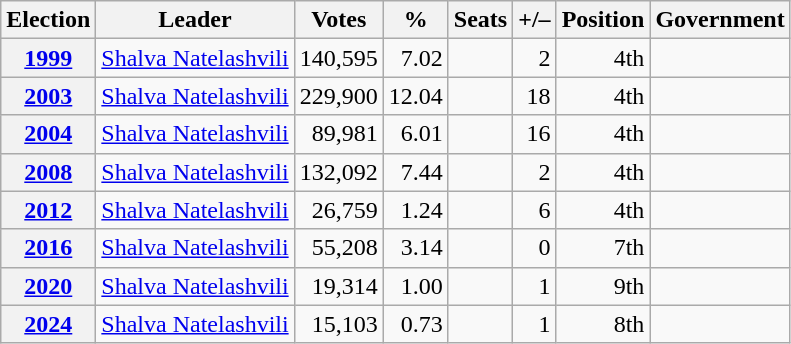<table class="wikitable" style="text-align: right;">
<tr>
<th>Election</th>
<th>Leader</th>
<th>Votes</th>
<th>%</th>
<th>Seats</th>
<th>+/–</th>
<th>Position</th>
<th>Government</th>
</tr>
<tr>
<th><a href='#'>1999</a></th>
<td align="left"><a href='#'>Shalva Natelashvili</a></td>
<td>140,595</td>
<td>7.02</td>
<td></td>
<td> 2</td>
<td> 4th</td>
<td></td>
</tr>
<tr>
<th><a href='#'>2003</a></th>
<td align="left"><a href='#'>Shalva Natelashvili</a></td>
<td>229,900</td>
<td>12.04</td>
<td></td>
<td> 18</td>
<td> 4th</td>
<td></td>
</tr>
<tr>
<th><a href='#'>2004</a></th>
<td align="left"><a href='#'>Shalva Natelashvili</a></td>
<td>89,981</td>
<td>6.01</td>
<td></td>
<td> 16</td>
<td> 4th</td>
<td></td>
</tr>
<tr>
<th><a href='#'>2008</a></th>
<td align="left"><a href='#'>Shalva Natelashvili</a></td>
<td>132,092</td>
<td>7.44</td>
<td></td>
<td> 2</td>
<td> 4th</td>
<td></td>
</tr>
<tr>
<th><a href='#'>2012</a></th>
<td align="left"><a href='#'>Shalva Natelashvili</a></td>
<td>26,759</td>
<td>1.24</td>
<td></td>
<td> 6</td>
<td> 4th</td>
<td></td>
</tr>
<tr>
<th><a href='#'>2016</a></th>
<td align="left"><a href='#'>Shalva Natelashvili</a></td>
<td>55,208</td>
<td>3.14</td>
<td></td>
<td> 0</td>
<td> 7th</td>
<td></td>
</tr>
<tr>
<th><a href='#'>2020</a></th>
<td align="left"><a href='#'>Shalva Natelashvili</a></td>
<td>19,314</td>
<td>1.00</td>
<td></td>
<td> 1</td>
<td> 9th</td>
<td></td>
</tr>
<tr>
<th><a href='#'>2024</a></th>
<td align="left"><a href='#'>Shalva Natelashvili</a></td>
<td>15,103</td>
<td>0.73</td>
<td></td>
<td> 1</td>
<td> 8th</td>
<td></td>
</tr>
</table>
